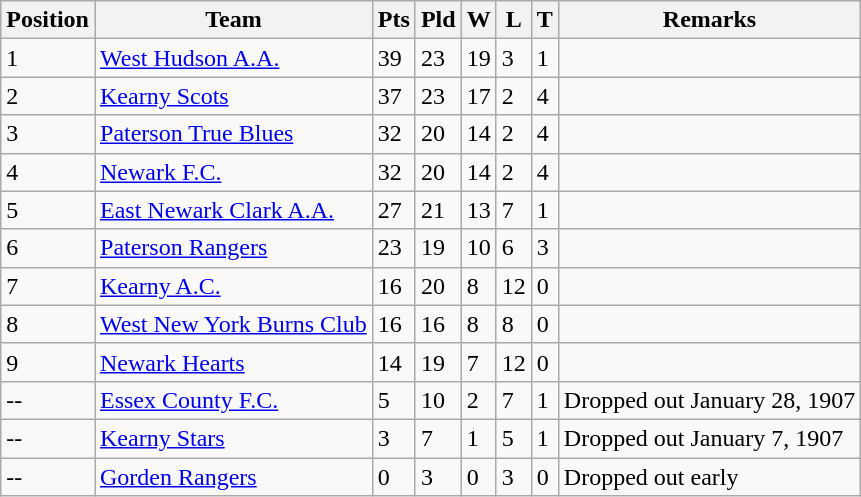<table class="wikitable">
<tr>
<th>Position</th>
<th>Team</th>
<th>Pts</th>
<th>Pld</th>
<th>W</th>
<th>L</th>
<th>T</th>
<th>Remarks</th>
</tr>
<tr>
<td>1</td>
<td><a href='#'>West Hudson A.A.</a></td>
<td>39</td>
<td>23</td>
<td>19</td>
<td>3</td>
<td>1</td>
<td></td>
</tr>
<tr>
<td>2</td>
<td><a href='#'>Kearny Scots</a></td>
<td>37</td>
<td>23</td>
<td>17</td>
<td>2</td>
<td>4</td>
<td></td>
</tr>
<tr>
<td>3</td>
<td><a href='#'>Paterson True Blues</a></td>
<td>32</td>
<td>20</td>
<td>14</td>
<td>2</td>
<td>4</td>
<td></td>
</tr>
<tr>
<td>4</td>
<td><a href='#'>Newark F.C.</a></td>
<td>32</td>
<td>20</td>
<td>14</td>
<td>2</td>
<td>4</td>
<td></td>
</tr>
<tr>
<td>5</td>
<td><a href='#'>East Newark Clark A.A.</a></td>
<td>27</td>
<td>21</td>
<td>13</td>
<td>7</td>
<td>1</td>
<td></td>
</tr>
<tr>
<td>6</td>
<td><a href='#'>Paterson Rangers</a></td>
<td>23</td>
<td>19</td>
<td>10</td>
<td>6</td>
<td>3</td>
<td></td>
</tr>
<tr>
<td>7</td>
<td><a href='#'>Kearny A.C.</a></td>
<td>16</td>
<td>20</td>
<td>8</td>
<td>12</td>
<td>0</td>
<td></td>
</tr>
<tr>
<td>8</td>
<td><a href='#'>West New York Burns Club</a></td>
<td>16</td>
<td>16</td>
<td>8</td>
<td>8</td>
<td>0</td>
<td></td>
</tr>
<tr>
<td>9</td>
<td><a href='#'>Newark Hearts</a></td>
<td>14</td>
<td>19</td>
<td>7</td>
<td>12</td>
<td>0</td>
<td></td>
</tr>
<tr>
<td>--</td>
<td><a href='#'>Essex County F.C.</a></td>
<td>5</td>
<td>10</td>
<td>2</td>
<td>7</td>
<td>1</td>
<td>Dropped out January 28, 1907</td>
</tr>
<tr>
<td>--</td>
<td><a href='#'>Kearny Stars</a></td>
<td>3</td>
<td>7</td>
<td>1</td>
<td>5</td>
<td>1</td>
<td>Dropped out January 7, 1907</td>
</tr>
<tr>
<td>--</td>
<td><a href='#'>Gorden Rangers</a></td>
<td>0</td>
<td>3</td>
<td>0</td>
<td>3</td>
<td>0</td>
<td>Dropped out early</td>
</tr>
</table>
